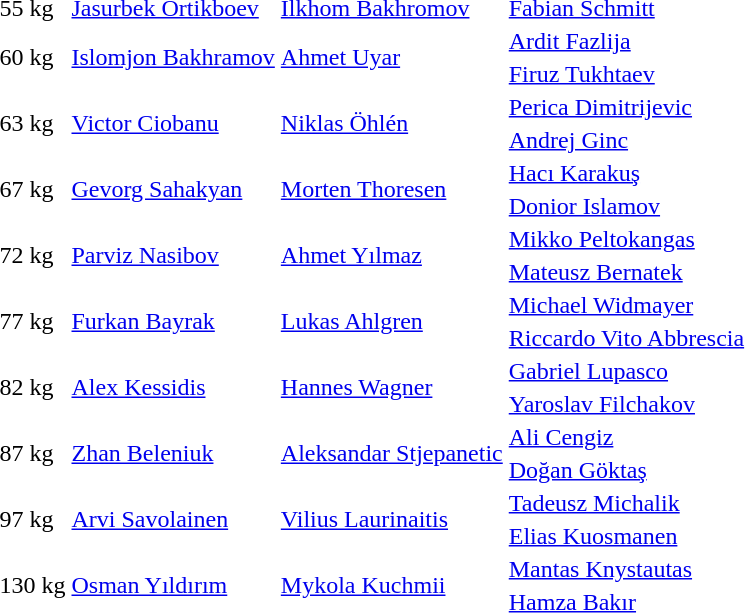<table>
<tr>
<td rowspan=1>55 kg</td>
<td rowspan=1> <a href='#'>Jasurbek Ortikboev</a></td>
<td rowspan=1> <a href='#'>Ilkhom Bakhromov</a></td>
<td> <a href='#'>Fabian Schmitt</a></td>
</tr>
<tr>
<td rowspan=2>60 kg</td>
<td rowspan=2> <a href='#'>Islomjon Bakhramov</a></td>
<td rowspan=2> <a href='#'>Ahmet Uyar</a></td>
<td> <a href='#'>Ardit Fazlija</a></td>
</tr>
<tr>
<td> <a href='#'>Firuz Tukhtaev</a></td>
</tr>
<tr>
<td rowspan=2>63 kg</td>
<td rowspan=2> <a href='#'>Victor Ciobanu</a></td>
<td rowspan=2> <a href='#'>Niklas Öhlén</a></td>
<td> <a href='#'>Perica Dimitrijevic</a></td>
</tr>
<tr>
<td> <a href='#'>Andrej Ginc</a></td>
</tr>
<tr>
<td rowspan=2>67 kg</td>
<td rowspan=2> <a href='#'>Gevorg Sahakyan</a></td>
<td rowspan=2> <a href='#'>Morten Thoresen</a></td>
<td> <a href='#'>Hacı Karakuş</a></td>
</tr>
<tr>
<td> <a href='#'>Donior Islamov</a></td>
</tr>
<tr>
<td rowspan=2>72 kg</td>
<td rowspan=2> <a href='#'>Parviz Nasibov</a></td>
<td rowspan=2> <a href='#'>Ahmet Yılmaz</a></td>
<td> <a href='#'>Mikko Peltokangas</a></td>
</tr>
<tr>
<td> <a href='#'>Mateusz Bernatek</a></td>
</tr>
<tr>
<td rowspan=2>77 kg</td>
<td rowspan=2> <a href='#'>Furkan Bayrak</a></td>
<td rowspan=2> <a href='#'>Lukas Ahlgren</a></td>
<td> <a href='#'>Michael Widmayer</a></td>
</tr>
<tr>
<td> <a href='#'>Riccardo Vito Abbrescia</a></td>
</tr>
<tr>
<td rowspan=2>82 kg</td>
<td rowspan=2> <a href='#'>Alex Kessidis</a></td>
<td rowspan=2> <a href='#'>Hannes Wagner</a></td>
<td> <a href='#'>Gabriel Lupasco</a></td>
</tr>
<tr>
<td> <a href='#'>Yaroslav Filchakov</a></td>
</tr>
<tr>
<td rowspan=2>87 kg</td>
<td rowspan=2> <a href='#'>Zhan Beleniuk</a></td>
<td rowspan=2> <a href='#'>Aleksandar Stjepanetic</a></td>
<td> <a href='#'>Ali Cengiz</a></td>
</tr>
<tr>
<td> <a href='#'>Doğan Göktaş</a></td>
</tr>
<tr>
<td rowspan=2>97 kg</td>
<td rowspan=2> <a href='#'>Arvi Savolainen</a></td>
<td rowspan=2> <a href='#'>Vilius Laurinaitis</a></td>
<td> <a href='#'>Tadeusz Michalik</a></td>
</tr>
<tr>
<td> <a href='#'>Elias Kuosmanen</a></td>
</tr>
<tr>
<td rowspan=2>130 kg</td>
<td rowspan=2> <a href='#'>Osman Yıldırım</a></td>
<td rowspan=2> <a href='#'>Mykola Kuchmii</a></td>
<td> <a href='#'>Mantas Knystautas</a></td>
</tr>
<tr>
<td> <a href='#'>Hamza Bakır</a></td>
</tr>
<tr>
</tr>
</table>
